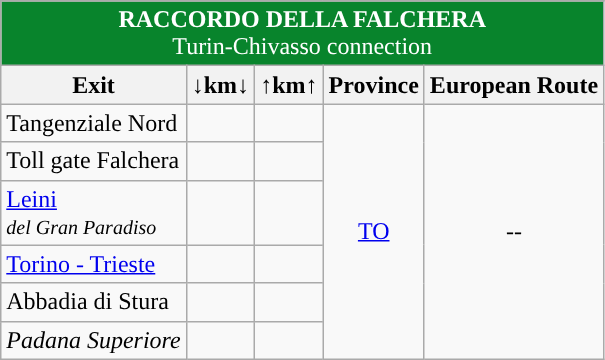<table class="wikitable" border="1">
<tr>
</tr>
<tr align="center" bgcolor="08842C" style="color: white;font-size:100%;">
<td colspan="6"><strong> RACCORDO DELLA FALCHERA</strong><br>Turin-Chivasso connection</td>
</tr>
<tr>
<th style="text-align:center;"><strong>Exit</strong></th>
<th style="text-align:center;"><strong>↓km↓</strong></th>
<th style="text-align:center;"><strong>↑km↑</strong></th>
<th align="center"><strong>Province</strong></th>
<th align="center"><strong>European Route</strong></th>
</tr>
<tr>
<td> Tangenziale Nord</td>
<td align="right"></td>
<td align="right"></td>
<td rowspan="6" align="center"><a href='#'>TO</a></td>
<td rowspan=6 align="center">--</td>
</tr>
<tr>
<td> Toll gate Falchera</td>
<td align="right"></td>
<td align="right"></td>
</tr>
<tr>
<td> <a href='#'>Leini</a><br><small> <em>del Gran Paradiso</em></small></td>
<td align="right"></td>
<td align="right"></td>
</tr>
<tr>
<td>   <a href='#'>Torino - Trieste</a></td>
<td align="right"></td>
<td align="right"></td>
</tr>
<tr>
<td> Abbadia di Stura</td>
<td align="right"></td>
<td align="right"></td>
</tr>
<tr>
<td>   <em>Padana Superiore</em></td>
<td align="right"></td>
<td align="right"></td>
</tr>
</table>
